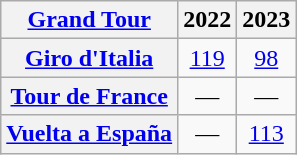<table class="wikitable plainrowheaders">
<tr>
<th scope="col"><a href='#'>Grand Tour</a></th>
<th scope="col">2022</th>
<th scope="col">2023</th>
</tr>
<tr style="text-align:center;">
<th scope="row"> <a href='#'>Giro d'Italia</a></th>
<td><a href='#'>119</a></td>
<td><a href='#'>98</a></td>
</tr>
<tr style="text-align:center;">
<th scope="row"> <a href='#'>Tour de France</a></th>
<td>—</td>
<td>—</td>
</tr>
<tr style="text-align:center;">
<th scope="row"> <a href='#'>Vuelta a España</a></th>
<td>—</td>
<td><a href='#'>113</a></td>
</tr>
</table>
